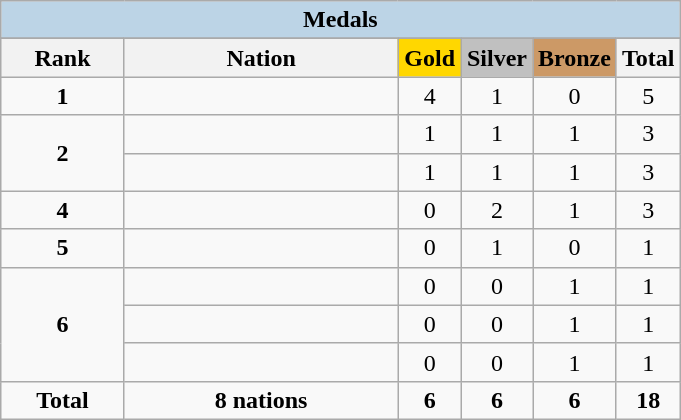<table class="wikitable" style="text-align:center">
<tr>
<td colspan="6" style="background:#BCD4E6"><strong>Medals</strong></td>
</tr>
<tr>
</tr>
<tr style="background-color:#EDEDED;">
<th width="75px" class="hintergrundfarbe5">Rank</th>
<th width="175px" class="hintergrundfarbe6">Nation</th>
<th style="background:    gold; width:35px ">Gold</th>
<th style="background:  silver; width:35px ">Silver</th>
<th style="background: #CC9966; width:35px ">Bronze</th>
<th width="35px">Total</th>
</tr>
<tr>
<td><strong>1</strong></td>
<td align=left></td>
<td>4</td>
<td>1</td>
<td>0</td>
<td>5</td>
</tr>
<tr>
<td rowspan=2><strong>2</strong></td>
<td align=left></td>
<td>1</td>
<td>1</td>
<td>1</td>
<td>3</td>
</tr>
<tr>
<td align=left></td>
<td>1</td>
<td>1</td>
<td>1</td>
<td>3</td>
</tr>
<tr>
<td><strong>4</strong></td>
<td align=left></td>
<td>0</td>
<td>2</td>
<td>1</td>
<td>3</td>
</tr>
<tr>
<td><strong>5</strong></td>
<td align=left></td>
<td>0</td>
<td>1</td>
<td>0</td>
<td>1</td>
</tr>
<tr>
<td rowspan=3><strong>6</strong></td>
<td align=left><em></em></td>
<td>0</td>
<td>0</td>
<td>1</td>
<td>1</td>
</tr>
<tr>
<td align=left><em> </em></td>
<td>0</td>
<td>0</td>
<td>1</td>
<td>1</td>
</tr>
<tr>
<td align=left></td>
<td>0</td>
<td>0</td>
<td>1</td>
<td>1</td>
</tr>
<tr>
<td><strong>Total</strong></td>
<td><strong>8 nations</strong></td>
<td><strong>6</strong></td>
<td><strong>6</strong></td>
<td><strong>6</strong></td>
<td><strong>18</strong></td>
</tr>
</table>
